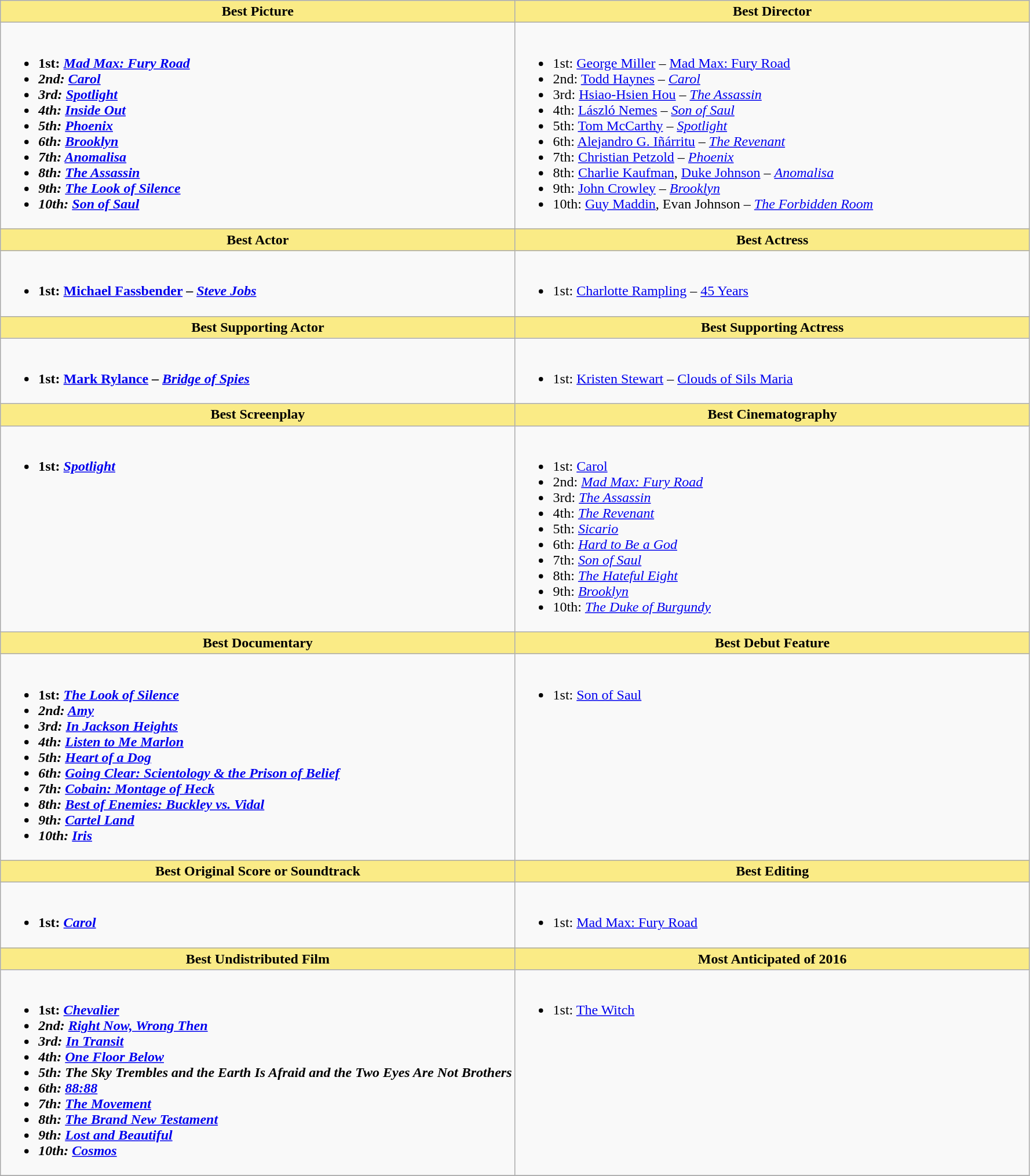<table class="wikitable">
<tr>
<th style="background:#FAEB86; width:50%">Best Picture</th>
<th style="background:#FAEB86; width:50%">Best Director</th>
</tr>
<tr>
<td valign="top"><br><ul><li><strong>1st: <em><a href='#'>Mad Max: Fury Road</a><strong><em></li><li>2nd: </em><a href='#'>Carol</a><em></li><li>3rd: </em><a href='#'>Spotlight</a><em></li><li>4th: </em><a href='#'>Inside Out</a><em></li><li>5th: </em><a href='#'>Phoenix</a><em></li><li>6th: </em><a href='#'>Brooklyn</a><em></li><li>7th: </em><a href='#'>Anomalisa</a><em></li><li>8th: </em><a href='#'>The Assassin</a><em></li><li>9th: </em><a href='#'>The Look of Silence</a><em></li><li>10th: </em><a href='#'>Son of Saul</a><em></li></ul></td>
<td valign="top"><br><ul><li></strong>1st: <a href='#'>George Miller</a> – </em><a href='#'>Mad Max: Fury Road</a></em></strong></li><li>2nd: <a href='#'>Todd Haynes</a> – <em><a href='#'>Carol</a></em></li><li>3rd: <a href='#'>Hsiao-Hsien Hou</a> – <em><a href='#'>The Assassin</a></em></li><li>4th: <a href='#'>László Nemes</a> – <em><a href='#'>Son of Saul</a></em></li><li>5th: <a href='#'>Tom McCarthy</a> – <em><a href='#'>Spotlight</a></em></li><li>6th: <a href='#'>Alejandro G. Iñárritu</a> – <em><a href='#'>The Revenant</a></em></li><li>7th: <a href='#'>Christian Petzold</a> – <em><a href='#'>Phoenix</a></em></li><li>8th: <a href='#'>Charlie Kaufman</a>, <a href='#'>Duke Johnson</a> – <em><a href='#'>Anomalisa</a></em></li><li>9th: <a href='#'>John Crowley</a> – <em><a href='#'>Brooklyn</a></em></li><li>10th: <a href='#'>Guy Maddin</a>, Evan Johnson – <em><a href='#'>The Forbidden Room</a></em></li></ul></td>
</tr>
<tr>
<th style="background:#FAEB86; width:50%">Best Actor</th>
<th style="background:#FAEB86; width:50%">Best Actress</th>
</tr>
<tr>
<td valign="top"><br><ul><li><strong>1st: <a href='#'>Michael Fassbender</a> – <em><a href='#'>Steve Jobs</a><strong><em></li></ul></td>
<td valign="top"><br><ul><li></strong>1st: <a href='#'>Charlotte Rampling</a> – </em><a href='#'>45 Years</a></em></strong></li></ul></td>
</tr>
<tr>
<th style="background:#FAEB86; width:50%">Best Supporting Actor</th>
<th style="background:#FAEB86; width:50%">Best Supporting Actress</th>
</tr>
<tr>
<td valign="top"><br><ul><li><strong>1st: <a href='#'>Mark Rylance</a> – <em><a href='#'>Bridge of Spies</a><strong><em></li></ul></td>
<td valign="top"><br><ul><li></strong>1st: <a href='#'>Kristen Stewart</a> – </em><a href='#'>Clouds of Sils Maria</a></em></strong></li></ul></td>
</tr>
<tr>
<th style="background:#FAEB86; width:50%">Best Screenplay</th>
<th style="background:#FAEB86; width:50%">Best Cinematography</th>
</tr>
<tr>
<td valign="top"><br><ul><li><strong>1st: <em><a href='#'>Spotlight</a><strong><em></li></ul></td>
<td valign="top"><br><ul><li></strong>1st: </em><a href='#'>Carol</a></em></strong></li><li>2nd: <em><a href='#'>Mad Max: Fury Road</a></em></li><li>3rd:  <em><a href='#'>The Assassin</a></em></li><li>4th: <em><a href='#'>The Revenant</a></em></li><li>5th: <em><a href='#'>Sicario</a></em></li><li>6th: <em><a href='#'>Hard to Be a God</a></em></li><li>7th: <em><a href='#'>Son of Saul</a></em></li><li>8th: <em><a href='#'>The Hateful Eight</a></em></li><li>9th: <em><a href='#'>Brooklyn</a></em></li><li>10th: <em><a href='#'>The Duke of Burgundy</a></em></li></ul></td>
</tr>
<tr>
<th style="background:#FAEB86; width:50%">Best Documentary</th>
<th style="background:#FAEB86; width:50%">Best Debut Feature</th>
</tr>
<tr>
<td valign="top"><br><ul><li><strong>1st: <em><a href='#'>The Look of Silence</a><strong><em></li><li>2nd: </em><a href='#'>Amy</a><em></li><li>3rd: </em><a href='#'>In Jackson Heights</a><em></li><li>4th: </em><a href='#'>Listen to Me Marlon</a><em></li><li>5th: </em><a href='#'>Heart of a Dog</a><em></li><li>6th: </em><a href='#'>Going Clear: Scientology & the Prison of Belief</a><em></li><li>7th: </em><a href='#'>Cobain: Montage of Heck</a><em></li><li>8th: </em><a href='#'>Best of Enemies: Buckley vs. Vidal</a><em></li><li>9th: </em><a href='#'>Cartel Land</a><em></li><li>10th: </em><a href='#'>Iris</a><em></li></ul></td>
<td valign="top"><br><ul><li></strong>1st: </em><a href='#'>Son of Saul</a></em></strong></li></ul></td>
</tr>
<tr>
<th style="background:#FAEB86; width:50%">Best Original Score or Soundtrack</th>
<th style="background:#FAEB86; width:50%">Best Editing</th>
</tr>
<tr>
<td valign="top"><br><ul><li><strong>1st: <em><a href='#'>Carol</a><strong><em></li></ul></td>
<td valign="top"><br><ul><li></strong>1st: </em><a href='#'>Mad Max: Fury Road</a></em></strong></li></ul></td>
</tr>
<tr>
<th style="background:#FAEB86; width:50%">Best Undistributed Film</th>
<th style="background:#FAEB86; width:50%">Most Anticipated of 2016</th>
</tr>
<tr>
<td valign="top"><br><ul><li><strong>1st: <em><a href='#'>Chevalier</a><strong><em></li><li>2nd: </em><a href='#'>Right Now, Wrong Then</a><em></li><li>3rd: </em><a href='#'>In Transit</a><em></li><li>4th: </em><a href='#'>One Floor Below</a><em></li><li>5th: </em>The Sky Trembles and the Earth Is Afraid and the Two Eyes Are Not Brothers<em></li><li>6th: </em><a href='#'>88:88</a><em></li><li>7th: </em><a href='#'>The Movement</a><em></li><li>8th: </em><a href='#'>The Brand New Testament</a><em></li><li>9th: </em><a href='#'>Lost and Beautiful</a><em></li><li>10th: </em><a href='#'>Cosmos</a><em></li></ul></td>
<td valign="top"><br><ul><li></strong>1st: </em><a href='#'>The Witch</a></em></strong></li></ul></td>
</tr>
<tr>
</tr>
</table>
